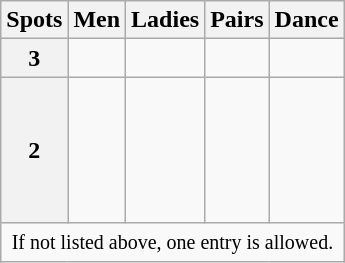<table class="wikitable">
<tr>
<th>Spots</th>
<th>Men</th>
<th>Ladies</th>
<th>Pairs</th>
<th>Dance</th>
</tr>
<tr>
<th>3</th>
<td valign="top"><br></td>
<td valign="top"><br></td>
<td valign="top"><br></td>
<td valign="top"><br></td>
</tr>
<tr>
<th>2</th>
<td valign="top"><br><br><br><br><br></td>
<td valign="top"><br><br></td>
<td valign="top"><br><br><br></td>
<td valign="top"><br><br><br></td>
</tr>
<tr>
<td colspan=5 align=center><small> If not listed above, one entry is allowed. </small></td>
</tr>
</table>
